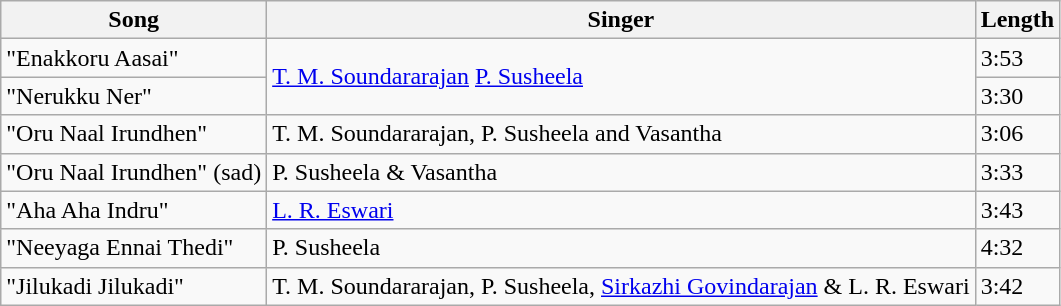<table class="wikitable">
<tr>
<th>Song</th>
<th>Singer</th>
<th>Length</th>
</tr>
<tr>
<td>"Enakkoru Aasai"</td>
<td rowspan=2><a href='#'>T. M. Soundararajan</a> <a href='#'>P. Susheela</a></td>
<td>3:53</td>
</tr>
<tr>
<td>"Nerukku Ner"</td>
<td>3:30</td>
</tr>
<tr>
<td>"Oru Naal Irundhen"</td>
<td>T. M. Soundararajan, P. Susheela and Vasantha</td>
<td>3:06</td>
</tr>
<tr>
<td>"Oru Naal Irundhen" (sad)</td>
<td>P. Susheela & Vasantha</td>
<td>3:33</td>
</tr>
<tr>
<td>"Aha Aha Indru"</td>
<td><a href='#'>L. R. Eswari</a></td>
<td>3:43</td>
</tr>
<tr>
<td>"Neeyaga Ennai Thedi"</td>
<td>P. Susheela</td>
<td>4:32</td>
</tr>
<tr>
<td>"Jilukadi Jilukadi"</td>
<td>T. M. Soundararajan, P. Susheela, <a href='#'>Sirkazhi Govindarajan</a> & L. R. Eswari</td>
<td>3:42</td>
</tr>
</table>
